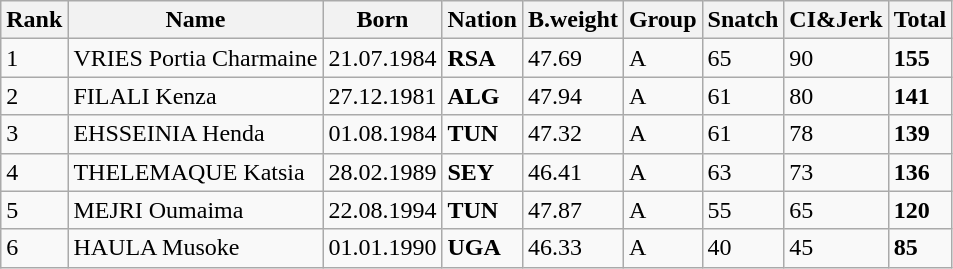<table class="wikitable">
<tr>
<th>Rank</th>
<th>Name</th>
<th>Born</th>
<th>Nation</th>
<th>B.weight</th>
<th>Group</th>
<th>Snatch</th>
<th>CI&Jerk</th>
<th>Total</th>
</tr>
<tr>
<td>1</td>
<td>VRIES Portia Charmaine</td>
<td>21.07.1984</td>
<td><strong>RSA</strong></td>
<td>47.69</td>
<td>A</td>
<td>65</td>
<td>90</td>
<td><strong>155</strong></td>
</tr>
<tr>
<td>2</td>
<td>FILALI Kenza</td>
<td>27.12.1981</td>
<td><strong>ALG</strong></td>
<td>47.94</td>
<td>A</td>
<td>61</td>
<td>80</td>
<td><strong>141</strong></td>
</tr>
<tr>
<td>3</td>
<td>EHSSEINIA Henda</td>
<td>01.08.1984</td>
<td><strong>TUN</strong></td>
<td>47.32</td>
<td>A</td>
<td>61</td>
<td>78</td>
<td><strong>139</strong></td>
</tr>
<tr>
<td>4</td>
<td>THELEMAQUE Katsia</td>
<td>28.02.1989</td>
<td><strong>SEY</strong></td>
<td>46.41</td>
<td>A</td>
<td>63</td>
<td>73</td>
<td><strong>136</strong></td>
</tr>
<tr>
<td>5</td>
<td>MEJRI Oumaima</td>
<td>22.08.1994</td>
<td><strong>TUN</strong></td>
<td>47.87</td>
<td>A</td>
<td>55</td>
<td>65</td>
<td><strong>120</strong></td>
</tr>
<tr>
<td>6</td>
<td>HAULA Musoke</td>
<td>01.01.1990</td>
<td><strong>UGA</strong></td>
<td>46.33</td>
<td>A</td>
<td>40</td>
<td>45</td>
<td><strong>85</strong></td>
</tr>
</table>
